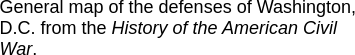<table align="right" width="250px">
<tr>
<td><br></td>
</tr>
<tr valign=top style="font-family: sans-serif; font-size:9pt">
<td>General map of the defenses of Washington, D.C. from the <em>History of the American Civil War</em>.</td>
</tr>
</table>
